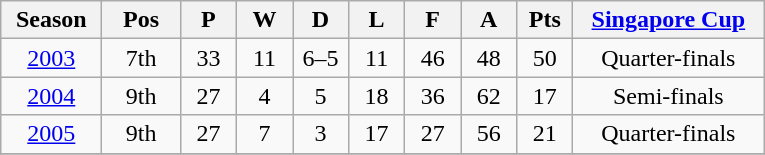<table class="wikitable" style="text-align: center">
<tr>
<th width="60" scope="col">Season</th>
<th width="45" scope="col">Pos</th>
<th width="30" scope="col">P</th>
<th width="30" scope="col">W</th>
<th width="30" scope="col">D</th>
<th width="30" scope="col">L</th>
<th width="30" scope="col">F</th>
<th width="30" scope="col">A</th>
<th width="30" scope="col">Pts</th>
<th width="120" scope="col" scope="col"><a href='#'>Singapore Cup</a></th>
</tr>
<tr>
<td><a href='#'>2003</a></td>
<td>7th</td>
<td>33</td>
<td>11</td>
<td>6–5</td>
<td>11</td>
<td>46</td>
<td>48</td>
<td>50</td>
<td>Quarter-finals</td>
</tr>
<tr>
<td><a href='#'>2004</a></td>
<td>9th</td>
<td>27</td>
<td>4</td>
<td>5</td>
<td>18</td>
<td>36</td>
<td>62</td>
<td>17</td>
<td>Semi-finals</td>
</tr>
<tr>
<td><a href='#'>2005</a></td>
<td>9th</td>
<td>27</td>
<td>7</td>
<td>3</td>
<td>17</td>
<td>27</td>
<td>56</td>
<td>21</td>
<td>Quarter-finals</td>
</tr>
<tr>
</tr>
</table>
